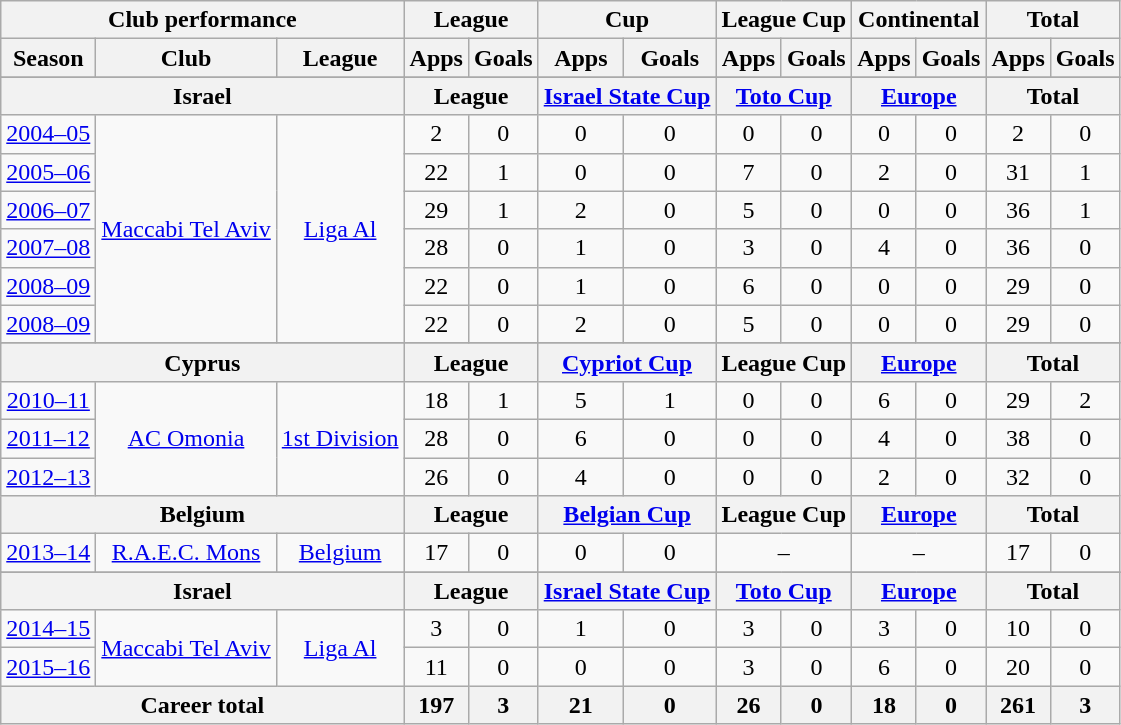<table class="wikitable" style="text-align:center">
<tr>
<th colspan=3>Club performance</th>
<th colspan=2>League</th>
<th colspan=2>Cup</th>
<th colspan=2>League Cup</th>
<th colspan=2>Continental</th>
<th colspan=2>Total</th>
</tr>
<tr>
<th>Season</th>
<th>Club</th>
<th>League</th>
<th>Apps</th>
<th>Goals</th>
<th>Apps</th>
<th>Goals</th>
<th>Apps</th>
<th>Goals</th>
<th>Apps</th>
<th>Goals</th>
<th>Apps</th>
<th>Goals</th>
</tr>
<tr>
</tr>
<tr>
<th colspan=3>Israel</th>
<th colspan=2>League</th>
<th colspan=2><a href='#'>Israel State Cup</a></th>
<th colspan=2><a href='#'>Toto Cup</a></th>
<th colspan=2><a href='#'>Europe</a></th>
<th colspan=2>Total</th>
</tr>
<tr>
<td><a href='#'>2004–05</a></td>
<td rowspan="6"><a href='#'>Maccabi Tel Aviv</a></td>
<td rowspan="6"><a href='#'>Liga Al</a></td>
<td>2</td>
<td>0</td>
<td>0</td>
<td>0</td>
<td>0</td>
<td>0</td>
<td>0</td>
<td>0</td>
<td>2</td>
<td>0</td>
</tr>
<tr>
<td><a href='#'>2005–06</a></td>
<td>22</td>
<td>1</td>
<td>0</td>
<td>0</td>
<td>7</td>
<td>0</td>
<td>2</td>
<td>0</td>
<td>31</td>
<td>1</td>
</tr>
<tr>
<td><a href='#'>2006–07</a></td>
<td>29</td>
<td>1</td>
<td>2</td>
<td>0</td>
<td>5</td>
<td>0</td>
<td>0</td>
<td>0</td>
<td>36</td>
<td>1</td>
</tr>
<tr>
<td><a href='#'>2007–08</a></td>
<td>28</td>
<td>0</td>
<td>1</td>
<td>0</td>
<td>3</td>
<td>0</td>
<td>4</td>
<td>0</td>
<td>36</td>
<td>0</td>
</tr>
<tr>
<td><a href='#'>2008–09</a></td>
<td>22</td>
<td>0</td>
<td>1</td>
<td>0</td>
<td>6</td>
<td>0</td>
<td>0</td>
<td>0</td>
<td>29</td>
<td>0</td>
</tr>
<tr>
<td><a href='#'>2008–09</a></td>
<td>22</td>
<td>0</td>
<td>2</td>
<td>0</td>
<td>5</td>
<td>0</td>
<td>0</td>
<td>0</td>
<td>29</td>
<td>0</td>
</tr>
<tr>
</tr>
<tr>
<th colspan=3>Cyprus</th>
<th colspan=2>League</th>
<th colspan=2><a href='#'>Cypriot Cup</a></th>
<th colspan=2>League Cup</th>
<th colspan=2><a href='#'>Europe</a></th>
<th colspan=2>Total</th>
</tr>
<tr>
<td><a href='#'>2010–11</a></td>
<td rowspan="3"><a href='#'>AC Omonia</a></td>
<td rowspan="3"><a href='#'>1st Division</a></td>
<td>18</td>
<td>1</td>
<td>5</td>
<td>1</td>
<td>0</td>
<td>0</td>
<td>6</td>
<td>0</td>
<td>29</td>
<td>2</td>
</tr>
<tr>
<td><a href='#'>2011–12</a></td>
<td>28</td>
<td>0</td>
<td>6</td>
<td>0</td>
<td>0</td>
<td>0</td>
<td>4</td>
<td>0</td>
<td>38</td>
<td>0</td>
</tr>
<tr>
<td><a href='#'>2012–13</a></td>
<td>26</td>
<td>0</td>
<td>4</td>
<td>0</td>
<td>0</td>
<td>0</td>
<td>2</td>
<td>0</td>
<td>32</td>
<td>0</td>
</tr>
<tr>
<th colspan=3>Belgium</th>
<th colspan=2>League</th>
<th colspan=2><a href='#'>Belgian Cup</a></th>
<th colspan=2>League Cup</th>
<th colspan=2><a href='#'>Europe</a></th>
<th colspan=2>Total</th>
</tr>
<tr>
<td><a href='#'>2013–14</a></td>
<td><a href='#'>R.A.E.C. Mons</a></td>
<td><a href='#'>Belgium</a></td>
<td>17</td>
<td>0</td>
<td>0</td>
<td>0</td>
<td colspan="2">–</td>
<td colspan="2">–</td>
<td>17</td>
<td>0</td>
</tr>
<tr>
</tr>
<tr>
<th colspan=3>Israel</th>
<th colspan=2>League</th>
<th colspan=2><a href='#'>Israel State Cup</a></th>
<th colspan=2><a href='#'>Toto Cup</a></th>
<th colspan=2><a href='#'>Europe</a></th>
<th colspan=2>Total</th>
</tr>
<tr>
<td><a href='#'>2014–15</a></td>
<td rowspan="2"><a href='#'>Maccabi Tel Aviv</a></td>
<td rowspan="2"><a href='#'>Liga Al</a></td>
<td>3</td>
<td>0</td>
<td>1</td>
<td>0</td>
<td>3</td>
<td>0</td>
<td>3</td>
<td>0</td>
<td>10</td>
<td>0</td>
</tr>
<tr>
<td><a href='#'>2015–16</a></td>
<td>11</td>
<td>0</td>
<td>0</td>
<td>0</td>
<td>3</td>
<td>0</td>
<td>6</td>
<td>0</td>
<td>20</td>
<td>0</td>
</tr>
<tr>
<th colspan=3>Career total</th>
<th>197</th>
<th>3</th>
<th>21</th>
<th>0</th>
<th>26</th>
<th>0</th>
<th>18</th>
<th>0</th>
<th>261</th>
<th>3</th>
</tr>
</table>
